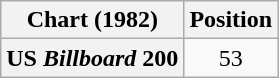<table class="wikitable plainrowheaders" style="text-align:center">
<tr>
<th scope="col">Chart (1982)</th>
<th scope="col">Position</th>
</tr>
<tr>
<th scope="row">US <em>Billboard</em> 200</th>
<td>53</td>
</tr>
</table>
